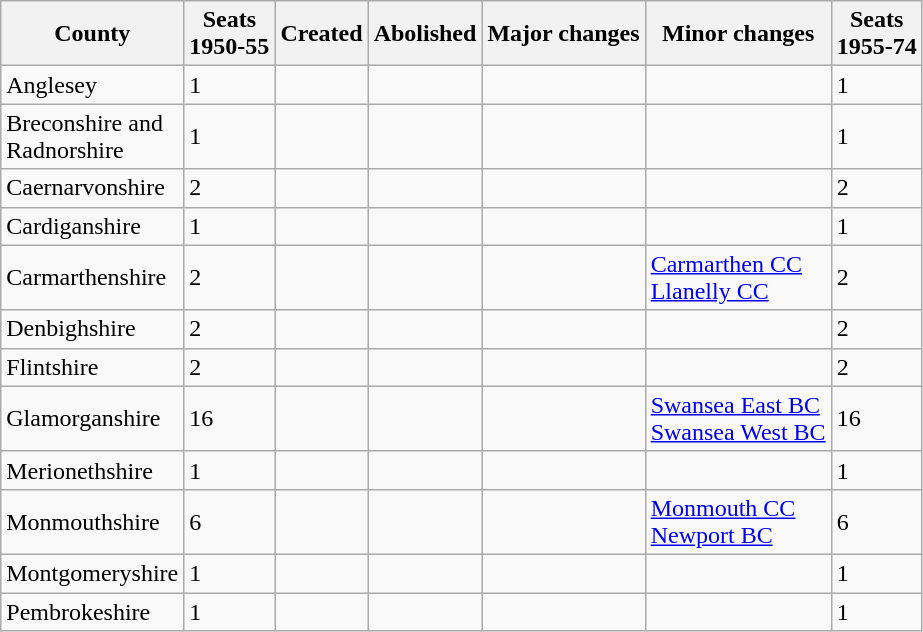<table class="wikitable">
<tr>
<th>County</th>
<th>Seats<br>1950-55</th>
<th>Created</th>
<th>Abolished</th>
<th>Major changes</th>
<th>Minor changes</th>
<th>Seats<br>1955-74</th>
</tr>
<tr>
<td>Anglesey</td>
<td>1</td>
<td></td>
<td></td>
<td></td>
<td></td>
<td>1</td>
</tr>
<tr>
<td>Breconshire and<br>Radnorshire</td>
<td>1</td>
<td></td>
<td></td>
<td></td>
<td></td>
<td>1</td>
</tr>
<tr>
<td>Caernarvonshire</td>
<td>2</td>
<td></td>
<td></td>
<td></td>
<td></td>
<td>2</td>
</tr>
<tr>
<td>Cardiganshire</td>
<td>1</td>
<td></td>
<td></td>
<td></td>
<td></td>
<td>1</td>
</tr>
<tr>
<td>Carmarthenshire</td>
<td>2</td>
<td></td>
<td></td>
<td></td>
<td><a href='#'>Carmarthen CC</a><br><a href='#'>Llanelly CC</a></td>
<td>2</td>
</tr>
<tr>
<td>Denbighshire</td>
<td>2</td>
<td></td>
<td></td>
<td></td>
<td></td>
<td>2</td>
</tr>
<tr>
<td>Flintshire</td>
<td>2</td>
<td></td>
<td></td>
<td></td>
<td></td>
<td>2</td>
</tr>
<tr>
<td>Glamorganshire</td>
<td>16</td>
<td></td>
<td></td>
<td></td>
<td><a href='#'>Swansea East BC</a><br><a href='#'>Swansea West BC</a></td>
<td>16</td>
</tr>
<tr>
<td>Merionethshire</td>
<td>1</td>
<td></td>
<td></td>
<td></td>
<td></td>
<td>1</td>
</tr>
<tr>
<td>Monmouthshire</td>
<td>6</td>
<td></td>
<td></td>
<td></td>
<td><a href='#'>Monmouth CC</a><br><a href='#'>Newport BC</a></td>
<td>6</td>
</tr>
<tr>
<td>Montgomeryshire</td>
<td>1</td>
<td></td>
<td></td>
<td></td>
<td></td>
<td>1</td>
</tr>
<tr>
<td>Pembrokeshire</td>
<td>1</td>
<td></td>
<td></td>
<td></td>
<td></td>
<td>1</td>
</tr>
</table>
